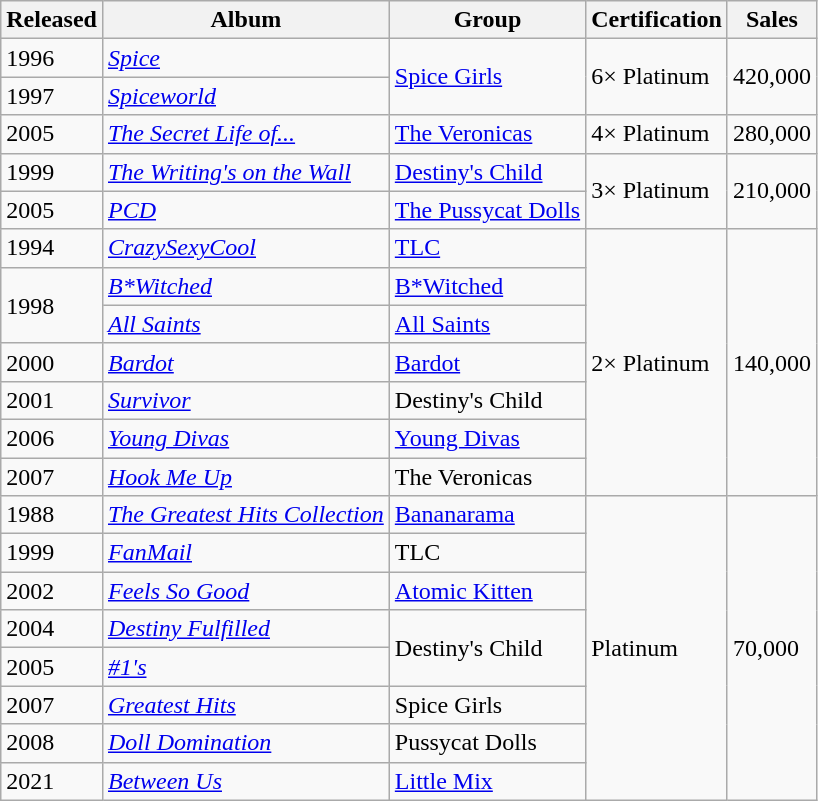<table class="wikitable">
<tr>
<th>Released</th>
<th>Album</th>
<th>Group</th>
<th>Certification</th>
<th>Sales<br> </th>
</tr>
<tr>
<td>1996</td>
<td><em><a href='#'>Spice</a></em></td>
<td rowspan="2"><a href='#'>Spice Girls</a></td>
<td rowspan="2">6× Platinum</td>
<td rowspan="2">420,000</td>
</tr>
<tr>
<td>1997</td>
<td><em><a href='#'>Spiceworld</a></em></td>
</tr>
<tr>
<td>2005</td>
<td><em><a href='#'>The Secret Life of...</a></em></td>
<td><a href='#'>The Veronicas</a></td>
<td>4× Platinum</td>
<td>280,000</td>
</tr>
<tr>
<td>1999</td>
<td><em><a href='#'>The Writing's on the Wall</a></em></td>
<td><a href='#'>Destiny's Child</a></td>
<td rowspan="2">3× Platinum</td>
<td rowspan="2">210,000</td>
</tr>
<tr>
<td>2005</td>
<td><em><a href='#'>PCD</a></em></td>
<td><a href='#'>The Pussycat Dolls</a></td>
</tr>
<tr>
<td>1994</td>
<td><em><a href='#'>CrazySexyCool</a></em></td>
<td><a href='#'>TLC</a></td>
<td rowspan="7">2× Platinum</td>
<td rowspan="7">140,000</td>
</tr>
<tr>
<td rowspan="2">1998</td>
<td><em><a href='#'>B*Witched</a></em></td>
<td><a href='#'>B*Witched</a></td>
</tr>
<tr>
<td><em><a href='#'>All Saints</a></em></td>
<td><a href='#'>All Saints</a></td>
</tr>
<tr>
<td>2000</td>
<td><em><a href='#'>Bardot</a></em></td>
<td><a href='#'>Bardot</a></td>
</tr>
<tr>
<td>2001</td>
<td><em><a href='#'>Survivor</a></em></td>
<td>Destiny's Child</td>
</tr>
<tr>
<td>2006</td>
<td><em><a href='#'>Young Divas</a></em></td>
<td><a href='#'>Young Divas</a></td>
</tr>
<tr>
<td>2007</td>
<td><em><a href='#'>Hook Me Up</a></em></td>
<td>The Veronicas</td>
</tr>
<tr>
<td>1988</td>
<td><em><a href='#'>The Greatest Hits Collection</a></em></td>
<td><a href='#'>Bananarama</a></td>
<td rowspan="8">Platinum</td>
<td rowspan="8">70,000</td>
</tr>
<tr>
<td>1999</td>
<td><em><a href='#'>FanMail</a></em></td>
<td>TLC</td>
</tr>
<tr>
<td>2002</td>
<td><em><a href='#'>Feels So Good</a></em></td>
<td><a href='#'>Atomic Kitten</a></td>
</tr>
<tr>
<td>2004</td>
<td><em><a href='#'>Destiny Fulfilled</a></em></td>
<td rowspan="2">Destiny's Child</td>
</tr>
<tr>
<td>2005</td>
<td><em><a href='#'>#1's</a></em></td>
</tr>
<tr>
<td>2007</td>
<td><em><a href='#'>Greatest Hits</a></em></td>
<td>Spice Girls</td>
</tr>
<tr>
<td>2008</td>
<td><em><a href='#'>Doll Domination</a></em></td>
<td>Pussycat Dolls</td>
</tr>
<tr>
<td>2021</td>
<td><em><a href='#'>Between Us</a></em></td>
<td><a href='#'>Little Mix</a></td>
</tr>
</table>
